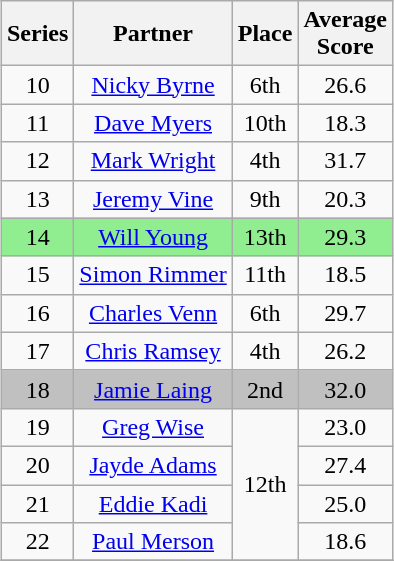<table class="wikitable sortable" style="margin:auto; text-align:center;">
<tr>
<th>Series</th>
<th>Partner</th>
<th>Place</th>
<th>Average<br>Score</th>
</tr>
<tr>
<td>10</td>
<td><a href='#'>Nicky Byrne</a></td>
<td>6th</td>
<td>26.6</td>
</tr>
<tr>
<td>11</td>
<td><a href='#'>Dave Myers</a></td>
<td>10th</td>
<td>18.3</td>
</tr>
<tr>
<td>12</td>
<td><a href='#'>Mark Wright</a></td>
<td>4th</td>
<td>31.7</td>
</tr>
<tr>
<td>13</td>
<td><a href='#'>Jeremy Vine</a></td>
<td>9th</td>
<td>20.3</td>
</tr>
<tr style="background:lightgreen;">
<td>14</td>
<td><a href='#'>Will Young</a></td>
<td>13th</td>
<td>29.3</td>
</tr>
<tr>
<td>15</td>
<td><a href='#'>Simon Rimmer</a></td>
<td>11th</td>
<td>18.5</td>
</tr>
<tr>
<td>16</td>
<td><a href='#'>Charles Venn</a></td>
<td>6th</td>
<td>29.7</td>
</tr>
<tr>
<td>17</td>
<td><a href='#'>Chris Ramsey</a></td>
<td>4th</td>
<td>26.2</td>
</tr>
<tr style="background:silver">
<td>18</td>
<td><a href='#'>Jamie Laing</a></td>
<td>2nd</td>
<td>32.0</td>
</tr>
<tr>
<td>19</td>
<td><a href='#'>Greg Wise</a></td>
<td rowspan="4">12th</td>
<td>23.0</td>
</tr>
<tr>
<td>20</td>
<td><a href='#'>Jayde Adams</a></td>
<td>27.4</td>
</tr>
<tr>
<td>21</td>
<td><a href='#'>Eddie Kadi</a></td>
<td>25.0</td>
</tr>
<tr>
<td>22</td>
<td><a href='#'>Paul Merson</a></td>
<td>18.6</td>
</tr>
<tr>
</tr>
</table>
